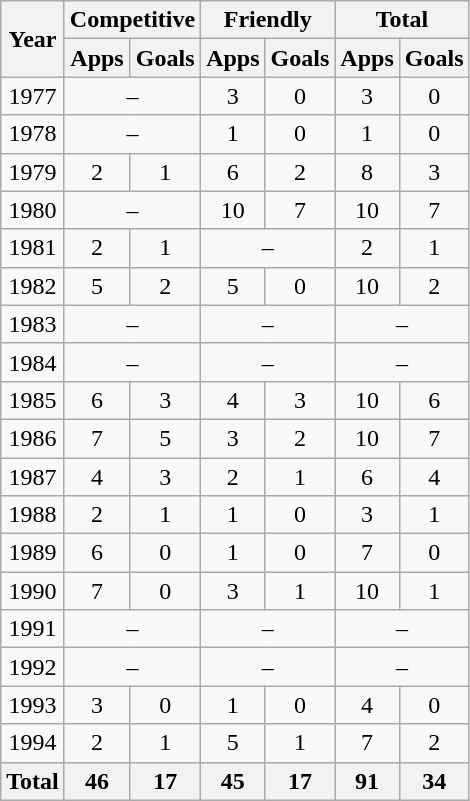<table class="wikitable" style="text-align:center">
<tr>
<th rowspan="2">Year</th>
<th colspan="2">Competitive</th>
<th colspan="2">Friendly</th>
<th colspan="2">Total</th>
</tr>
<tr>
<th>Apps</th>
<th>Goals</th>
<th>Apps</th>
<th>Goals</th>
<th>Apps</th>
<th>Goals</th>
</tr>
<tr>
<td>1977</td>
<td colspan="2">–</td>
<td>3</td>
<td>0</td>
<td>3</td>
<td>0</td>
</tr>
<tr>
<td>1978</td>
<td colspan="2">–</td>
<td>1</td>
<td>0</td>
<td>1</td>
<td>0</td>
</tr>
<tr>
<td>1979</td>
<td>2</td>
<td>1</td>
<td>6</td>
<td>2</td>
<td>8</td>
<td>3</td>
</tr>
<tr>
<td>1980</td>
<td colspan="2">–</td>
<td>10</td>
<td>7</td>
<td>10</td>
<td>7</td>
</tr>
<tr>
<td>1981</td>
<td>2</td>
<td>1</td>
<td colspan="2">–</td>
<td>2</td>
<td>1</td>
</tr>
<tr>
<td>1982</td>
<td>5</td>
<td>2</td>
<td>5</td>
<td>0</td>
<td>10</td>
<td>2</td>
</tr>
<tr>
<td>1983</td>
<td colspan="2">–</td>
<td colspan="2">–</td>
<td colspan="2">–</td>
</tr>
<tr>
<td>1984</td>
<td colspan="2">–</td>
<td colspan="2">–</td>
<td colspan="2">–</td>
</tr>
<tr>
<td>1985</td>
<td>6</td>
<td>3</td>
<td>4</td>
<td>3</td>
<td>10</td>
<td>6</td>
</tr>
<tr>
<td>1986</td>
<td>7</td>
<td>5</td>
<td>3</td>
<td>2</td>
<td>10</td>
<td>7</td>
</tr>
<tr>
<td>1987</td>
<td>4</td>
<td>3</td>
<td>2</td>
<td>1</td>
<td>6</td>
<td>4</td>
</tr>
<tr>
<td>1988</td>
<td>2</td>
<td>1</td>
<td>1</td>
<td>0</td>
<td>3</td>
<td>1</td>
</tr>
<tr>
<td>1989</td>
<td>6</td>
<td>0</td>
<td>1</td>
<td>0</td>
<td>7</td>
<td>0</td>
</tr>
<tr>
<td>1990</td>
<td>7</td>
<td>0</td>
<td>3</td>
<td>1</td>
<td>10</td>
<td>1</td>
</tr>
<tr>
<td>1991</td>
<td colspan="2">–</td>
<td colspan="2">–</td>
<td colspan="2">–</td>
</tr>
<tr>
<td>1992</td>
<td colspan="2">–</td>
<td colspan="2">–</td>
<td colspan="2">–</td>
</tr>
<tr>
<td>1993</td>
<td>3</td>
<td>0</td>
<td>1</td>
<td>0</td>
<td>4</td>
<td>0</td>
</tr>
<tr>
<td>1994</td>
<td>2</td>
<td>1</td>
<td>5</td>
<td>1</td>
<td>7</td>
<td>2</td>
</tr>
<tr>
<th>Total</th>
<th>46</th>
<th>17</th>
<th>45</th>
<th>17</th>
<th>91</th>
<th>34</th>
</tr>
</table>
